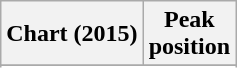<table class="wikitable sortable plainrowheaders" style="text-align:center">
<tr>
<th scope="col">Chart (2015)</th>
<th scope="col">Peak<br> position</th>
</tr>
<tr>
</tr>
<tr>
</tr>
<tr>
</tr>
</table>
